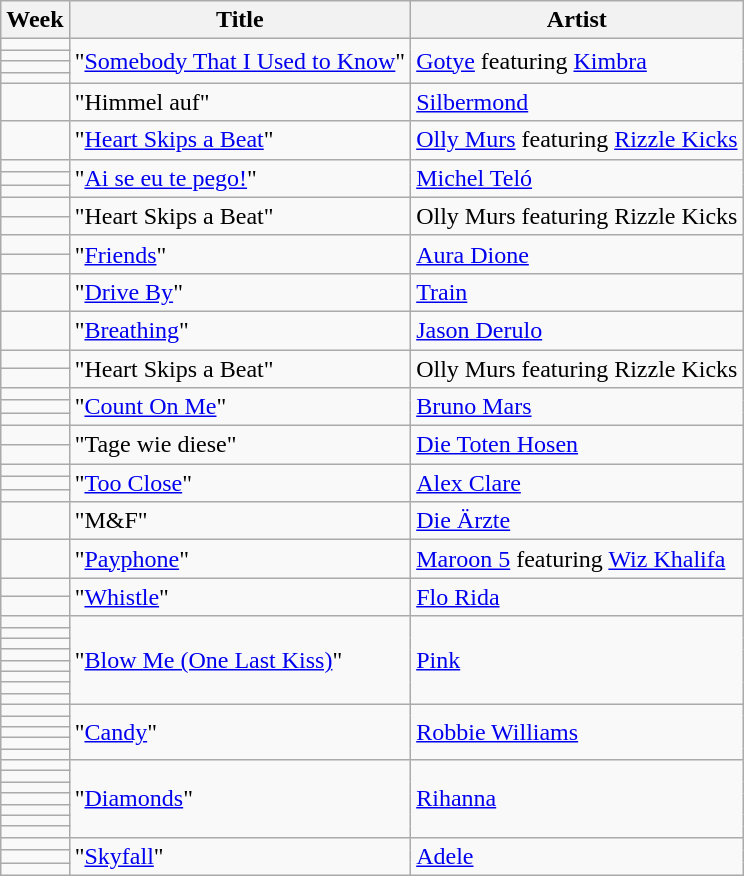<table class="wikitable">
<tr>
<th>Week</th>
<th>Title</th>
<th>Artist</th>
</tr>
<tr>
<td></td>
<td rowspan="4">"<a href='#'>Somebody That I Used to Know</a>"</td>
<td rowspan="4"><a href='#'>Gotye</a> featuring <a href='#'>Kimbra</a></td>
</tr>
<tr>
<td></td>
</tr>
<tr>
<td></td>
</tr>
<tr>
<td></td>
</tr>
<tr>
<td></td>
<td>"Himmel auf"</td>
<td><a href='#'>Silbermond</a></td>
</tr>
<tr>
<td></td>
<td>"<a href='#'>Heart Skips a Beat</a>"</td>
<td><a href='#'>Olly Murs</a> featuring <a href='#'>Rizzle Kicks</a></td>
</tr>
<tr>
<td></td>
<td rowspan="3">"<a href='#'>Ai se eu te pego!</a>"</td>
<td rowspan="3"><a href='#'>Michel Teló</a></td>
</tr>
<tr>
<td></td>
</tr>
<tr>
<td></td>
</tr>
<tr>
<td></td>
<td rowspan="2">"Heart Skips a Beat"</td>
<td rowspan="2">Olly Murs featuring Rizzle Kicks</td>
</tr>
<tr>
<td></td>
</tr>
<tr>
<td></td>
<td rowspan="2">"<a href='#'>Friends</a>"</td>
<td rowspan="2"><a href='#'>Aura Dione</a></td>
</tr>
<tr>
<td></td>
</tr>
<tr>
<td></td>
<td>"<a href='#'>Drive By</a>"</td>
<td><a href='#'>Train</a></td>
</tr>
<tr>
<td></td>
<td>"<a href='#'>Breathing</a>"</td>
<td><a href='#'>Jason Derulo</a></td>
</tr>
<tr>
<td></td>
<td rowspan="2">"Heart Skips a Beat"</td>
<td rowspan="2">Olly Murs featuring Rizzle Kicks</td>
</tr>
<tr>
<td></td>
</tr>
<tr>
<td></td>
<td rowspan="3">"<a href='#'>Count On Me</a>"</td>
<td rowspan="3"><a href='#'>Bruno Mars</a></td>
</tr>
<tr>
<td></td>
</tr>
<tr>
<td></td>
</tr>
<tr>
<td></td>
<td rowspan="2">"Tage wie diese"</td>
<td rowspan="2"><a href='#'>Die Toten Hosen</a></td>
</tr>
<tr>
<td></td>
</tr>
<tr>
<td></td>
<td rowspan="3">"<a href='#'>Too Close</a>"</td>
<td rowspan="3"><a href='#'>Alex Clare</a></td>
</tr>
<tr>
<td></td>
</tr>
<tr>
<td></td>
</tr>
<tr>
<td></td>
<td>"M&F"</td>
<td><a href='#'>Die Ärzte</a></td>
</tr>
<tr>
<td></td>
<td>"<a href='#'>Payphone</a>"</td>
<td><a href='#'>Maroon 5</a> featuring <a href='#'>Wiz Khalifa</a></td>
</tr>
<tr>
<td></td>
<td rowspan="2">"<a href='#'>Whistle</a>"</td>
<td rowspan="2"><a href='#'>Flo Rida</a></td>
</tr>
<tr>
<td></td>
</tr>
<tr>
<td></td>
<td rowspan="8">"<a href='#'>Blow Me (One Last Kiss)</a>"</td>
<td rowspan="8"><a href='#'>Pink</a></td>
</tr>
<tr>
<td></td>
</tr>
<tr>
<td></td>
</tr>
<tr>
<td></td>
</tr>
<tr>
<td></td>
</tr>
<tr>
<td></td>
</tr>
<tr>
<td></td>
</tr>
<tr>
<td></td>
</tr>
<tr>
<td></td>
<td rowspan="5">"<a href='#'>Candy</a>"</td>
<td rowspan="5"><a href='#'>Robbie Williams</a></td>
</tr>
<tr>
<td></td>
</tr>
<tr>
<td></td>
</tr>
<tr>
<td></td>
</tr>
<tr>
<td></td>
</tr>
<tr>
<td></td>
<td rowspan="7">"<a href='#'>Diamonds</a>"</td>
<td rowspan="7"><a href='#'>Rihanna</a></td>
</tr>
<tr>
<td></td>
</tr>
<tr>
<td></td>
</tr>
<tr>
<td></td>
</tr>
<tr>
<td></td>
</tr>
<tr>
<td></td>
</tr>
<tr>
<td></td>
</tr>
<tr>
<td></td>
<td rowspan="3">"<a href='#'>Skyfall</a>"</td>
<td rowspan="3"><a href='#'>Adele</a></td>
</tr>
<tr>
<td></td>
</tr>
<tr>
<td></td>
</tr>
</table>
